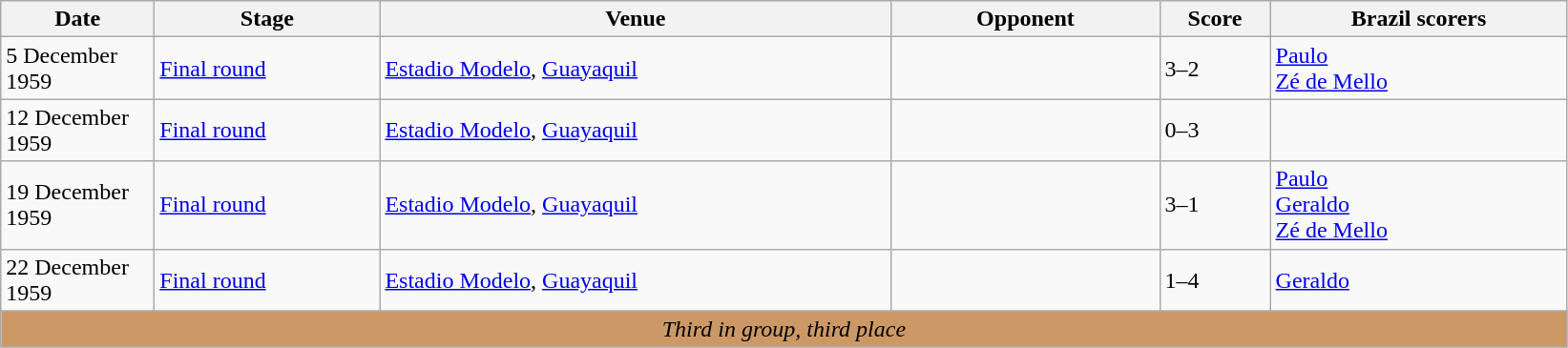<table class="wikitable">
<tr>
<th width=100px>Date</th>
<th width=150px>Stage</th>
<th width=350px>Venue</th>
<th width=180px>Opponent</th>
<th width=70px>Score</th>
<th width=200px>Brazil scorers</th>
</tr>
<tr>
<td>5 December 1959</td>
<td><a href='#'>Final round</a></td>
<td><a href='#'>Estadio Modelo</a>, <a href='#'>Guayaquil</a></td>
<td></td>
<td>3–2</td>
<td><a href='#'>Paulo</a>  <br> <a href='#'>Zé de Mello</a> </td>
</tr>
<tr>
<td>12 December 1959</td>
<td><a href='#'>Final round</a></td>
<td><a href='#'>Estadio Modelo</a>, <a href='#'>Guayaquil</a></td>
<td></td>
<td>0–3</td>
<td></td>
</tr>
<tr>
<td>19 December 1959</td>
<td><a href='#'>Final round</a></td>
<td><a href='#'>Estadio Modelo</a>, <a href='#'>Guayaquil</a></td>
<td></td>
<td>3–1</td>
<td><a href='#'>Paulo</a>  <br> <a href='#'>Geraldo</a>  <br> <a href='#'>Zé de Mello</a> </td>
</tr>
<tr>
<td>22 December 1959</td>
<td><a href='#'>Final round</a></td>
<td><a href='#'>Estadio Modelo</a>, <a href='#'>Guayaquil</a></td>
<td></td>
<td>1–4</td>
<td><a href='#'>Geraldo</a> </td>
</tr>
<tr>
<td colspan="6"  style="text-align:center; background:#c96;"><em>Third in group, third place</em></td>
</tr>
</table>
